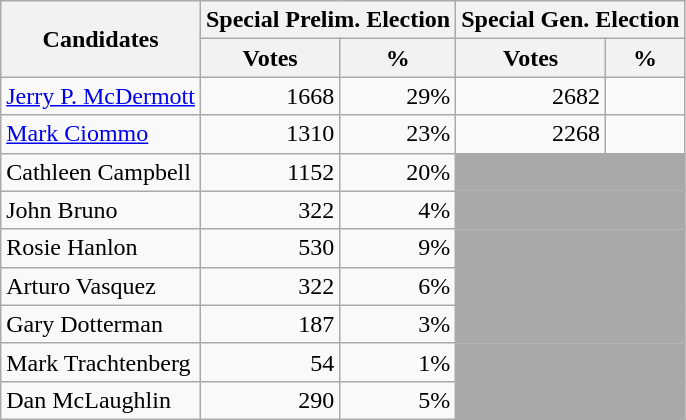<table class=wikitable>
<tr>
<th colspan=1 rowspan=2><strong>Candidates</strong></th>
<th colspan=2><strong>Special Prelim. Election</strong></th>
<th colspan=2><strong>Special Gen. Election</strong></th>
</tr>
<tr>
<th>Votes</th>
<th>%</th>
<th>Votes</th>
<th>%</th>
</tr>
<tr>
<td><a href='#'>Jerry P. McDermott</a></td>
<td align="right">1668</td>
<td align="right">29%</td>
<td align="right">2682</td>
<td align="right"></td>
</tr>
<tr>
<td><a href='#'>Mark Ciommo</a></td>
<td align="right">1310</td>
<td align="right">23%</td>
<td align="right">2268</td>
<td align="right"></td>
</tr>
<tr>
<td>Cathleen Campbell</td>
<td align="right">1152</td>
<td align="right">20%</td>
<td colspan=4 bgcolor=darkgray> </td>
</tr>
<tr>
<td>John Bruno</td>
<td align="right">322</td>
<td align="right">4%</td>
<td colspan=4 bgcolor=darkgray> </td>
</tr>
<tr>
<td>Rosie Hanlon</td>
<td align="right">530</td>
<td align="right">9%</td>
<td colspan=4 bgcolor=darkgray> </td>
</tr>
<tr>
<td>Arturo Vasquez</td>
<td align="right">322</td>
<td align="right">6%</td>
<td colspan=4 bgcolor=darkgray> </td>
</tr>
<tr>
<td>Gary Dotterman</td>
<td align="right">187</td>
<td align="right">3%</td>
<td colspan=4 bgcolor=darkgray> </td>
</tr>
<tr>
<td>Mark Trachtenberg</td>
<td align="right">54</td>
<td align="right">1%</td>
<td colspan=4 bgcolor=darkgray> </td>
</tr>
<tr>
<td>Dan McLaughlin</td>
<td align="right">290</td>
<td align="right">5%</td>
<td colspan=4 bgcolor=darkgray> </td>
</tr>
</table>
